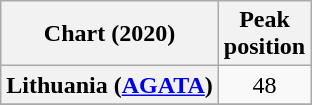<table class="wikitable sortable plainrowheaders" style="text-align:center">
<tr>
<th scope="col">Chart (2020)</th>
<th scope="col">Peak<br>position</th>
</tr>
<tr>
<th scope="row">Lithuania (<a href='#'>AGATA</a>)</th>
<td>48</td>
</tr>
<tr>
</tr>
<tr>
</tr>
<tr>
</tr>
</table>
